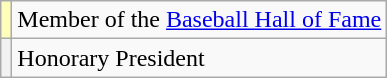<table class=wikitable>
<tr>
<th scope="row" style="background:#ffb; text-align:center"></th>
<td>Member of the <a href='#'>Baseball Hall of Fame</a></td>
</tr>
<tr>
<th scope="row" style="text-align:center"></th>
<td>Honorary President</td>
</tr>
</table>
